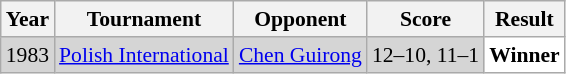<table class="sortable wikitable" style="font-size: 90%;">
<tr>
<th>Year</th>
<th>Tournament</th>
<th>Opponent</th>
<th>Score</th>
<th>Result</th>
</tr>
<tr style="background:#D5D5D5">
<td align="center">1983</td>
<td align="left"><a href='#'>Polish International</a></td>
<td align="left"> <a href='#'>Chen Guirong</a></td>
<td align="left">12–10, 11–1</td>
<td style="text-align:left; background: white"> <strong>Winner</strong></td>
</tr>
</table>
